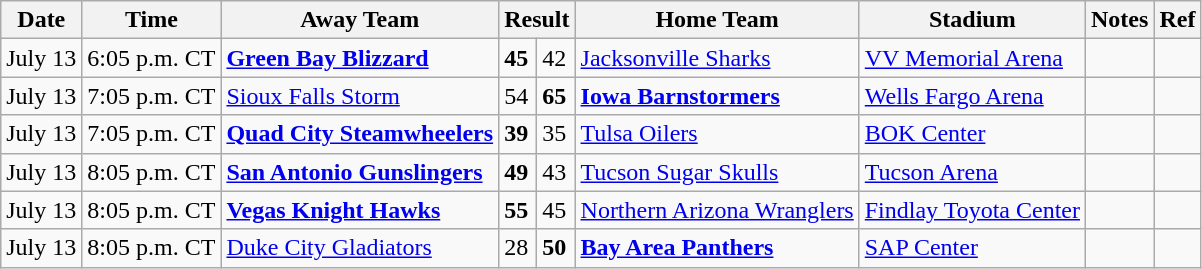<table class="wikitable">
<tr>
<th>Date</th>
<th>Time</th>
<th>Away Team</th>
<th colspan="2">Result</th>
<th>Home Team</th>
<th>Stadium</th>
<th>Notes</th>
<th>Ref</th>
</tr>
<tr>
<td>July 13</td>
<td>6:05 p.m. CT</td>
<td><strong><a href='#'>Green Bay Blizzard</a></strong></td>
<td><strong>45</strong></td>
<td>42</td>
<td><a href='#'>Jacksonville Sharks</a></td>
<td><a href='#'>VV Memorial Arena</a></td>
<td></td>
<td></td>
</tr>
<tr>
<td>July 13</td>
<td>7:05 p.m. CT</td>
<td><a href='#'>Sioux Falls Storm</a></td>
<td>54</td>
<td><strong>65</strong></td>
<td><strong><a href='#'>Iowa Barnstormers</a></strong></td>
<td><a href='#'>Wells Fargo Arena</a></td>
<td></td>
<td></td>
</tr>
<tr>
<td>July 13</td>
<td>7:05 p.m. CT</td>
<td><a href='#'><strong>Quad City Steamwheelers</strong></a></td>
<td><strong>39</strong></td>
<td>35</td>
<td><a href='#'>Tulsa Oilers</a></td>
<td><a href='#'>BOK Center</a></td>
<td></td>
<td></td>
</tr>
<tr>
<td>July 13</td>
<td>8:05 p.m. CT</td>
<td><a href='#'><strong>San Antonio Gunslingers</strong></a></td>
<td><strong>49</strong></td>
<td>43</td>
<td><a href='#'>Tucson Sugar Skulls</a></td>
<td><a href='#'>Tucson Arena</a></td>
<td></td>
<td></td>
</tr>
<tr>
<td>July 13</td>
<td>8:05 p.m. CT</td>
<td><strong><a href='#'>Vegas Knight Hawks</a></strong></td>
<td><strong>55</strong></td>
<td>45</td>
<td><a href='#'>Northern Arizona Wranglers</a></td>
<td><a href='#'>Findlay Toyota Center</a></td>
<td></td>
<td></td>
</tr>
<tr>
<td>July 13</td>
<td>8:05 p.m. CT</td>
<td><a href='#'>Duke City Gladiators</a></td>
<td>28</td>
<td><strong>50</strong></td>
<td><strong><a href='#'>Bay Area Panthers</a></strong></td>
<td><a href='#'>SAP Center</a></td>
<td></td>
<td></td>
</tr>
</table>
